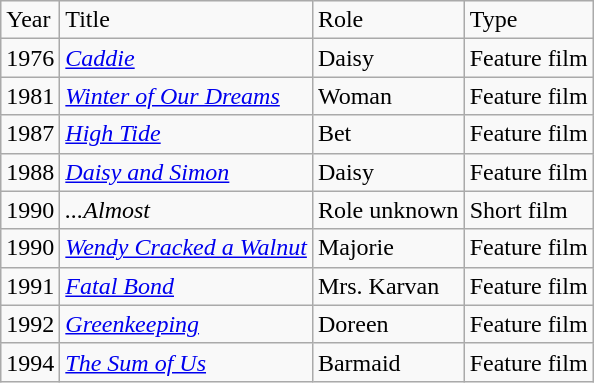<table class="wikitable">
<tr>
<td>Year</td>
<td>Title</td>
<td>Role</td>
<td>Type</td>
</tr>
<tr>
<td>1976</td>
<td><em><a href='#'>Caddie</a></em></td>
<td>Daisy</td>
<td>Feature film</td>
</tr>
<tr>
<td>1981</td>
<td><em><a href='#'>Winter of Our Dreams</a></em></td>
<td>Woman</td>
<td>Feature film</td>
</tr>
<tr>
<td>1987</td>
<td><em><a href='#'>High Tide</a></em></td>
<td>Bet</td>
<td>Feature film</td>
</tr>
<tr>
<td>1988</td>
<td><em><a href='#'>Daisy and Simon</a></em></td>
<td>Daisy</td>
<td>Feature film</td>
</tr>
<tr>
<td>1990</td>
<td><em>...Almost</em></td>
<td>Role unknown</td>
<td>Short film</td>
</tr>
<tr>
<td>1990</td>
<td><em><a href='#'>Wendy Cracked a Walnut</a></em></td>
<td>Majorie</td>
<td>Feature film</td>
</tr>
<tr>
<td>1991</td>
<td><em><a href='#'>Fatal Bond</a></em></td>
<td>Mrs. Karvan</td>
<td>Feature film</td>
</tr>
<tr>
<td>1992</td>
<td><em><a href='#'>Greenkeeping</a></em></td>
<td>Doreen</td>
<td>Feature film</td>
</tr>
<tr>
<td>1994</td>
<td><em><a href='#'>The Sum of Us</a></em></td>
<td>Barmaid</td>
<td>Feature film</td>
</tr>
</table>
